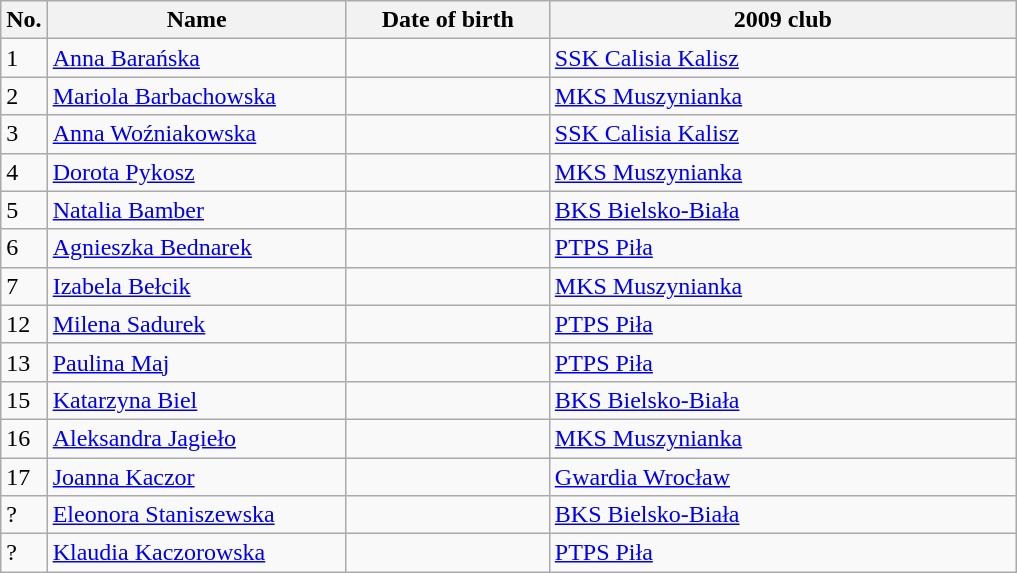<table class=wikitable sortable style=font-size:100%; text-align:center;>
<tr>
<th>No.</th>
<th style=width:12em>Name</th>
<th style=width:8em>Date of birth</th>
<th style=width:19em>2009 club</th>
</tr>
<tr>
<td>1</td>
<td><a href='#'>Anna Barańska</a></td>
<td></td>
<td> <a href='#'>SSK Calisia Kalisz</a></td>
</tr>
<tr>
<td>2</td>
<td><a href='#'>Mariola Barbachowska</a></td>
<td></td>
<td> <a href='#'>MKS Muszynianka</a></td>
</tr>
<tr>
<td>3</td>
<td><a href='#'>Anna Woźniakowska</a></td>
<td></td>
<td> <a href='#'>SSK Calisia Kalisz</a></td>
</tr>
<tr>
<td>4</td>
<td><a href='#'>Dorota Pykosz</a></td>
<td></td>
<td> <a href='#'>MKS Muszynianka</a></td>
</tr>
<tr>
<td>5</td>
<td><a href='#'>Natalia Bamber</a></td>
<td></td>
<td> <a href='#'>BKS Bielsko-Biała</a></td>
</tr>
<tr>
<td>6</td>
<td><a href='#'>Agnieszka Bednarek</a></td>
<td></td>
<td> <a href='#'>PTPS Piła</a></td>
</tr>
<tr>
<td>7</td>
<td><a href='#'>Izabela Bełcik</a></td>
<td></td>
<td> <a href='#'>MKS Muszynianka</a></td>
</tr>
<tr>
<td>12</td>
<td><a href='#'>Milena Sadurek</a></td>
<td></td>
<td> <a href='#'>PTPS Piła</a></td>
</tr>
<tr>
<td>13</td>
<td><a href='#'>Paulina Maj</a></td>
<td></td>
<td> <a href='#'>PTPS Piła</a></td>
</tr>
<tr>
<td>15</td>
<td><a href='#'>Katarzyna Biel</a></td>
<td></td>
<td> <a href='#'>BKS Bielsko-Biała</a></td>
</tr>
<tr>
<td>16</td>
<td><a href='#'>Aleksandra Jagieło</a></td>
<td></td>
<td> <a href='#'>MKS Muszynianka</a></td>
</tr>
<tr>
<td>17</td>
<td><a href='#'>Joanna Kaczor</a></td>
<td></td>
<td> <a href='#'>Gwardia Wrocław</a></td>
</tr>
<tr>
<td>?</td>
<td><a href='#'>Eleonora Staniszewska</a></td>
<td></td>
<td> <a href='#'>BKS Bielsko-Biała</a></td>
</tr>
<tr>
<td>?</td>
<td><a href='#'>Klaudia Kaczorowska</a></td>
<td></td>
<td> <a href='#'>PTPS Piła</a></td>
</tr>
</table>
